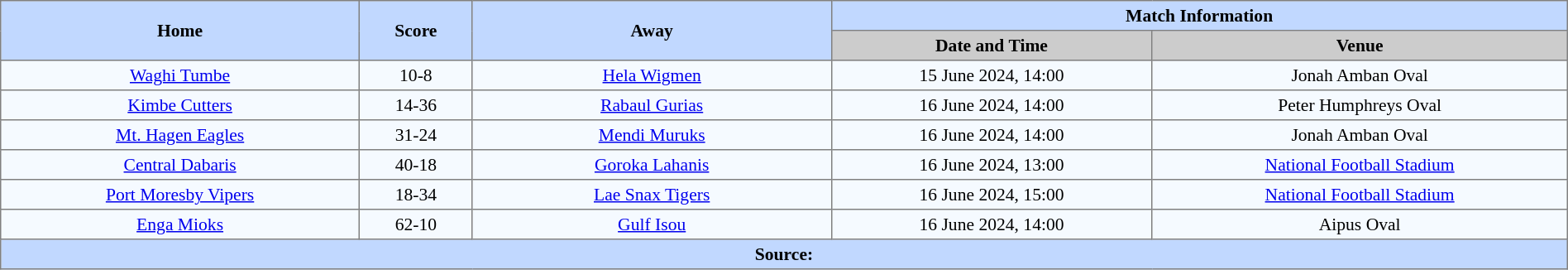<table border=1 style="border-collapse:collapse; font-size:90%; text-align:center;" cellpadding=3 cellspacing=0 width=100%>
<tr style="background:#C1D8ff;">
<th rowspan="2" width="19%">Home</th>
<th rowspan="2" width="6%">Score</th>
<th rowspan="2" width="19%">Away</th>
<th colspan="4">Match Information</th>
</tr>
<tr bgcolor="#CCCCCC">
<th width="17%">Date and Time</th>
<th width="22%">Venue</th>
</tr>
<tr bgcolor="#F5FAFF">
<td><a href='#'>Waghi Tumbe</a></td>
<td>10-8</td>
<td><a href='#'>Hela Wigmen</a></td>
<td>15 June 2024, 14:00</td>
<td>Jonah Amban Oval</td>
</tr>
<tr bgcolor="#F5FAFF">
<td> <a href='#'>Kimbe Cutters</a></td>
<td>14-36</td>
<td><a href='#'>Rabaul Gurias</a></td>
<td>16 June 2024, 14:00</td>
<td>Peter Humphreys Oval</td>
</tr>
<tr bgcolor="#F5FAFF">
<td><a href='#'>Mt. Hagen Eagles</a></td>
<td>31-24</td>
<td><a href='#'>Mendi Muruks</a></td>
<td>16 June 2024, 14:00</td>
<td>Jonah Amban Oval</td>
</tr>
<tr bgcolor="#F5FAFF">
<td> <a href='#'>Central Dabaris</a></td>
<td>40-18</td>
<td><a href='#'>Goroka Lahanis</a></td>
<td>16 June 2024, 13:00</td>
<td><a href='#'>National Football Stadium</a></td>
</tr>
<tr bgcolor="#F5FAFF">
<td> <a href='#'>Port Moresby Vipers</a></td>
<td>18-34</td>
<td> <a href='#'>Lae Snax Tigers</a></td>
<td>16 June 2024, 15:00</td>
<td><a href='#'>National Football Stadium</a></td>
</tr>
<tr bgcolor="#F5FAFF">
<td><a href='#'>Enga Mioks</a></td>
<td>62-10</td>
<td> <a href='#'>Gulf Isou</a></td>
<td>16 June 2024, 14:00</td>
<td>Aipus Oval</td>
</tr>
<tr bgcolor="#C1D8FF">
<th colspan="7">Source:</th>
</tr>
</table>
